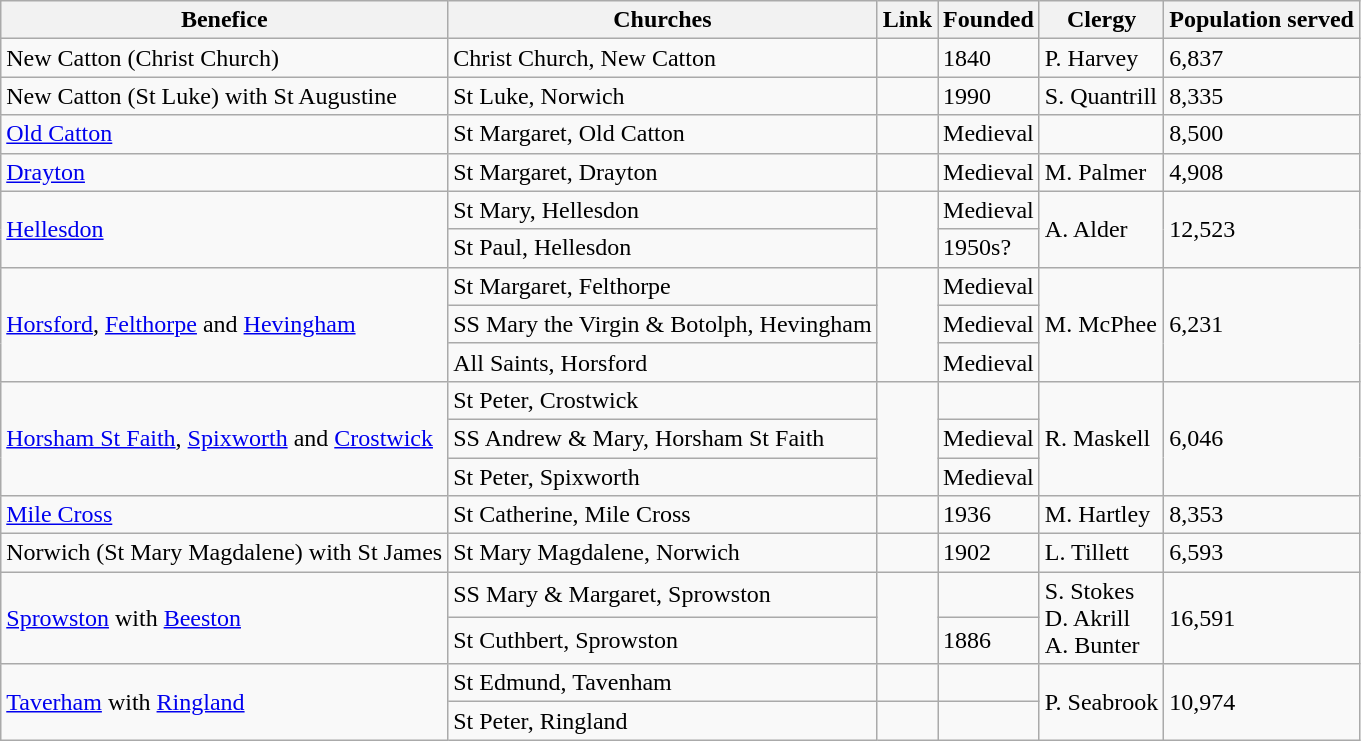<table class="wikitable">
<tr>
<th>Benefice</th>
<th>Churches</th>
<th>Link</th>
<th>Founded</th>
<th>Clergy</th>
<th>Population served</th>
</tr>
<tr>
<td>New Catton (Christ Church)</td>
<td>Christ Church, New Catton</td>
<td></td>
<td>1840</td>
<td>P. Harvey</td>
<td>6,837</td>
</tr>
<tr>
<td>New Catton (St Luke) with St Augustine</td>
<td>St Luke, Norwich</td>
<td></td>
<td>1990</td>
<td>S. Quantrill</td>
<td>8,335</td>
</tr>
<tr>
<td><a href='#'>Old Catton</a></td>
<td>St Margaret, Old Catton</td>
<td></td>
<td>Medieval</td>
<td></td>
<td>8,500</td>
</tr>
<tr>
<td><a href='#'>Drayton</a></td>
<td>St Margaret, Drayton</td>
<td></td>
<td>Medieval</td>
<td>M. Palmer</td>
<td>4,908</td>
</tr>
<tr>
<td rowspan="2"><a href='#'>Hellesdon</a></td>
<td>St Mary, Hellesdon</td>
<td rowspan="2"></td>
<td>Medieval</td>
<td rowspan="2">A. Alder</td>
<td rowspan="2">12,523</td>
</tr>
<tr>
<td>St Paul, Hellesdon</td>
<td>1950s?</td>
</tr>
<tr>
<td rowspan="3"><a href='#'>Horsford</a>, <a href='#'>Felthorpe</a> and <a href='#'>Hevingham</a></td>
<td>St Margaret, Felthorpe</td>
<td rowspan="3"></td>
<td>Medieval</td>
<td rowspan="3">M. McPhee</td>
<td rowspan="3">6,231</td>
</tr>
<tr>
<td>SS Mary the Virgin & Botolph, Hevingham</td>
<td>Medieval</td>
</tr>
<tr>
<td>All Saints, Horsford</td>
<td>Medieval</td>
</tr>
<tr>
<td rowspan="3"><a href='#'>Horsham St Faith</a>, <a href='#'>Spixworth</a> and <a href='#'>Crostwick</a></td>
<td>St Peter, Crostwick</td>
<td rowspan="3"></td>
<td></td>
<td rowspan="3">R. Maskell</td>
<td rowspan="3">6,046</td>
</tr>
<tr>
<td>SS Andrew & Mary, Horsham St Faith</td>
<td>Medieval</td>
</tr>
<tr>
<td>St Peter, Spixworth</td>
<td>Medieval</td>
</tr>
<tr>
<td><a href='#'>Mile Cross</a></td>
<td>St Catherine, Mile Cross</td>
<td></td>
<td>1936</td>
<td>M. Hartley</td>
<td>8,353</td>
</tr>
<tr>
<td>Norwich (St Mary Magdalene) with St James</td>
<td>St Mary Magdalene, Norwich</td>
<td></td>
<td>1902</td>
<td>L. Tillett</td>
<td>6,593</td>
</tr>
<tr>
<td rowspan="2"><a href='#'>Sprowston</a> with <a href='#'>Beeston</a></td>
<td>SS Mary & Margaret, Sprowston</td>
<td rowspan="2"></td>
<td></td>
<td rowspan="2">S. Stokes<br>D. Akrill<br>A. Bunter</td>
<td rowspan="2">16,591</td>
</tr>
<tr>
<td>St Cuthbert, Sprowston</td>
<td>1886</td>
</tr>
<tr>
<td rowspan="2"><a href='#'>Taverham</a> with <a href='#'>Ringland</a></td>
<td>St Edmund, Tavenham</td>
<td></td>
<td></td>
<td rowspan="2">P. Seabrook</td>
<td rowspan="2">10,974</td>
</tr>
<tr>
<td>St Peter, Ringland</td>
<td></td>
<td></td>
</tr>
</table>
